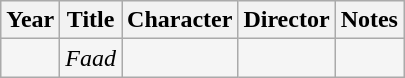<table class="wikitable sortable" style="background:#F5F5F5;">
<tr>
<th>Year</th>
<th>Title</th>
<th>Character</th>
<th>Director</th>
<th>Notes</th>
</tr>
<tr>
<td></td>
<td><em>Faad</em></td>
<td></td>
<td></td>
<td></td>
</tr>
</table>
